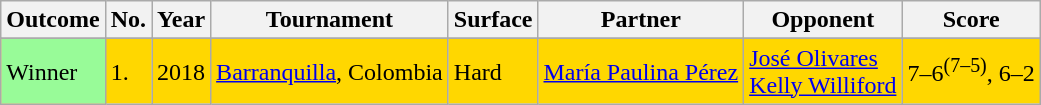<table class=wikitable style=font-size:100%>
<tr>
<th>Outcome</th>
<th>No.</th>
<th>Year</th>
<th>Tournament</th>
<th>Surface</th>
<th>Partner</th>
<th>Opponent</th>
<th>Score</th>
</tr>
<tr>
</tr>
<tr bgcolor=Gold>
<td style="background:#98FB98">Winner</td>
<td>1.</td>
<td>2018</td>
<td><a href='#'>Barranquilla</a>, Colombia</td>
<td>Hard</td>
<td> <a href='#'>María Paulina Pérez</a></td>
<td> <a href='#'>José Olivares</a><br> <a href='#'>Kelly Williford</a></td>
<td>7–6<sup>(7–5)</sup>, 6–2</td>
</tr>
</table>
